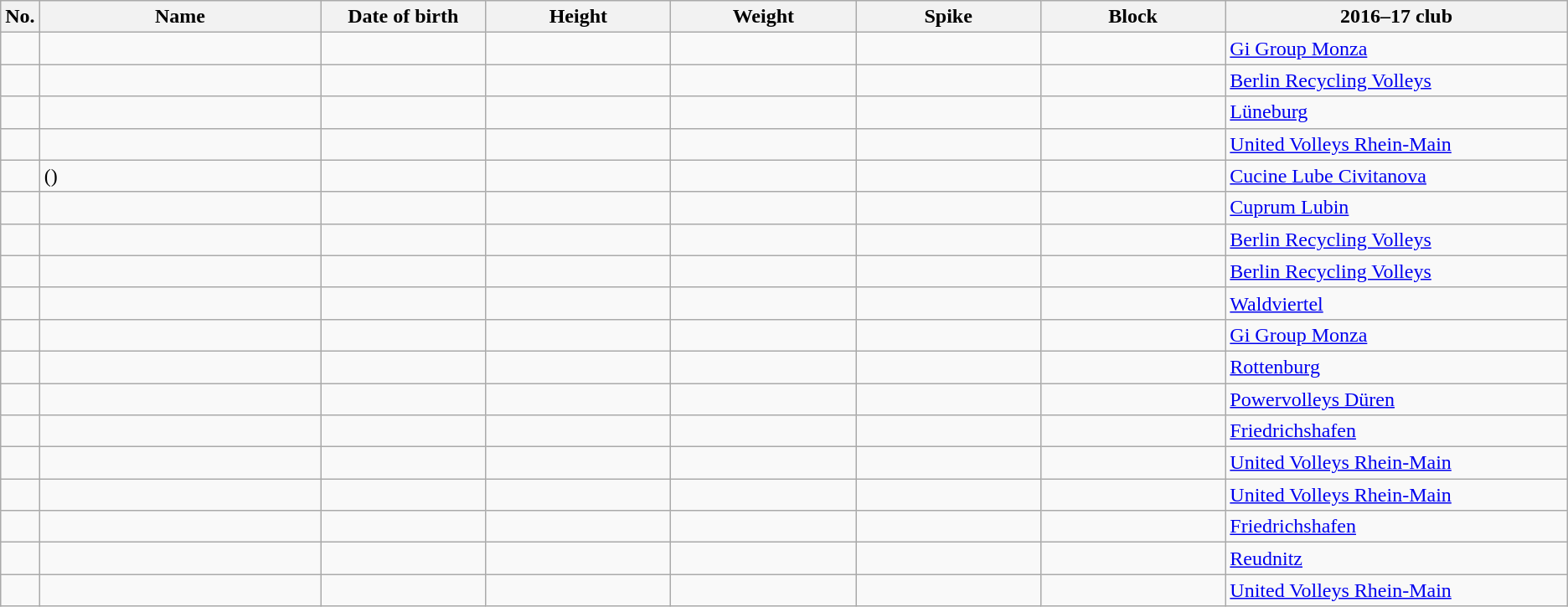<table class="wikitable sortable" style="font-size:100%; text-align:center;">
<tr>
<th>No.</th>
<th style="width:14em">Name</th>
<th style="width:8em">Date of birth</th>
<th style="width:9em">Height</th>
<th style="width:9em">Weight</th>
<th style="width:9em">Spike</th>
<th style="width:9em">Block</th>
<th style="width:17em">2016–17 club</th>
</tr>
<tr>
<td></td>
<td style="text-align:left;"></td>
<td style="text-align:right;"></td>
<td></td>
<td></td>
<td></td>
<td></td>
<td style="text-align:left;"> <a href='#'>Gi Group Monza</a></td>
</tr>
<tr>
<td></td>
<td style="text-align:left;"></td>
<td style="text-align:right;"></td>
<td></td>
<td></td>
<td></td>
<td></td>
<td style="text-align:left;"> <a href='#'>Berlin Recycling Volleys</a></td>
</tr>
<tr>
<td></td>
<td style="text-align:left;"></td>
<td style="text-align:right;"></td>
<td></td>
<td></td>
<td></td>
<td></td>
<td style="text-align:left;"> <a href='#'>Lüneburg</a></td>
</tr>
<tr>
<td></td>
<td style="text-align:left;"></td>
<td style="text-align:right;"></td>
<td></td>
<td></td>
<td></td>
<td></td>
<td style="text-align:left;"> <a href='#'>United Volleys Rhein-Main</a></td>
</tr>
<tr>
<td></td>
<td style="text-align:left;"> ()</td>
<td style="text-align:right;"></td>
<td></td>
<td></td>
<td></td>
<td></td>
<td style="text-align:left;"> <a href='#'>Cucine Lube Civitanova</a></td>
</tr>
<tr>
<td></td>
<td style="text-align:left;"></td>
<td style="text-align:right;"></td>
<td></td>
<td></td>
<td></td>
<td></td>
<td style="text-align:left;"> <a href='#'>Cuprum Lubin</a></td>
</tr>
<tr>
<td></td>
<td style="text-align:left;"></td>
<td style="text-align:right;"></td>
<td></td>
<td></td>
<td></td>
<td></td>
<td style="text-align:left;"> <a href='#'>Berlin Recycling Volleys</a></td>
</tr>
<tr>
<td></td>
<td style="text-align:left;"></td>
<td style="text-align:right;"></td>
<td></td>
<td></td>
<td></td>
<td></td>
<td style="text-align:left;"> <a href='#'>Berlin Recycling Volleys</a></td>
</tr>
<tr>
<td></td>
<td style="text-align:left;"></td>
<td style="text-align:right;"></td>
<td></td>
<td></td>
<td></td>
<td></td>
<td style="text-align:left;"> <a href='#'>Waldviertel</a></td>
</tr>
<tr>
<td></td>
<td style="text-align:left;"></td>
<td style="text-align:right;"></td>
<td></td>
<td></td>
<td></td>
<td></td>
<td style="text-align:left;"> <a href='#'>Gi Group Monza</a></td>
</tr>
<tr>
<td></td>
<td style="text-align:left;"></td>
<td style="text-align:right;"></td>
<td></td>
<td></td>
<td></td>
<td></td>
<td style="text-align:left;"> <a href='#'>Rottenburg</a></td>
</tr>
<tr>
<td></td>
<td style="text-align:left;"></td>
<td style="text-align:right;"></td>
<td></td>
<td></td>
<td></td>
<td></td>
<td style="text-align:left;"> <a href='#'>Powervolleys Düren</a></td>
</tr>
<tr>
<td></td>
<td style="text-align:left;"></td>
<td style="text-align:right;"></td>
<td></td>
<td></td>
<td></td>
<td></td>
<td style="text-align:left;"> <a href='#'>Friedrichshafen</a></td>
</tr>
<tr>
<td></td>
<td style="text-align:left;"></td>
<td style="text-align:right;"></td>
<td></td>
<td></td>
<td></td>
<td></td>
<td style="text-align:left;"> <a href='#'>United Volleys Rhein-Main</a></td>
</tr>
<tr>
<td></td>
<td style="text-align:left;"></td>
<td style="text-align:right;"></td>
<td></td>
<td></td>
<td></td>
<td></td>
<td style="text-align:left;"> <a href='#'>United Volleys Rhein-Main</a></td>
</tr>
<tr>
<td></td>
<td style="text-align:left;"></td>
<td style="text-align:right;"></td>
<td></td>
<td></td>
<td></td>
<td></td>
<td style="text-align:left;"> <a href='#'>Friedrichshafen</a></td>
</tr>
<tr>
<td></td>
<td style="text-align:left;"></td>
<td style="text-align:right;"></td>
<td></td>
<td></td>
<td></td>
<td></td>
<td style="text-align:left;"> <a href='#'>Reudnitz</a></td>
</tr>
<tr>
<td></td>
<td style="text-align:left;"></td>
<td style="text-align:right;"></td>
<td></td>
<td></td>
<td></td>
<td></td>
<td style="text-align:left;"> <a href='#'>United Volleys Rhein-Main</a></td>
</tr>
</table>
